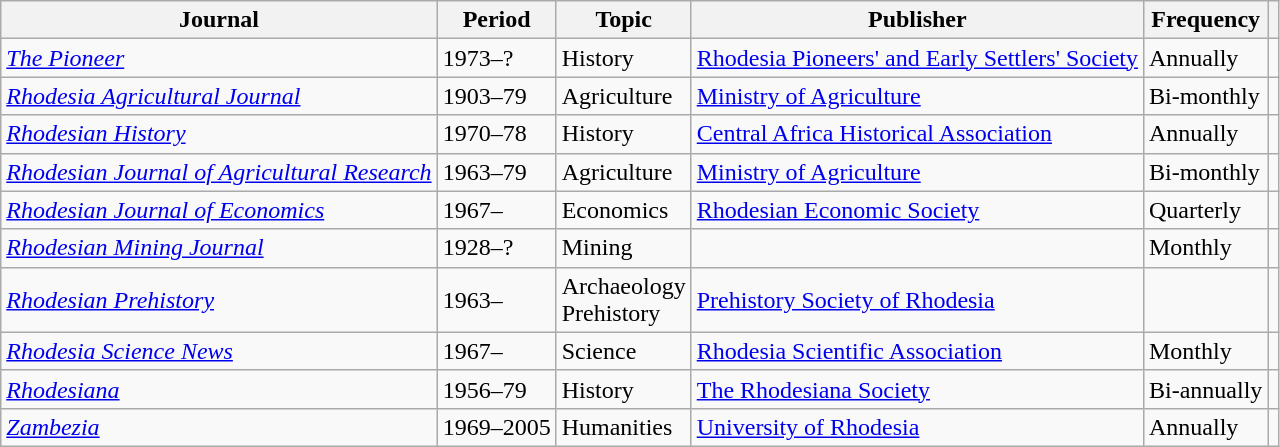<table class="wikitable sortable" border="1">
<tr>
<th>Journal</th>
<th>Period</th>
<th>Topic</th>
<th>Publisher</th>
<th>Frequency</th>
<th></th>
</tr>
<tr>
<td><a href='#'><em>The Pioneer</em></a></td>
<td>1973–?</td>
<td>History</td>
<td><a href='#'>Rhodesia Pioneers' and Early Settlers' Society</a></td>
<td>Annually</td>
<td></td>
</tr>
<tr>
<td><em><a href='#'>Rhodesia Agricultural Journal</a></em></td>
<td>1903–79</td>
<td>Agriculture</td>
<td><a href='#'>Ministry of Agriculture</a></td>
<td>Bi-monthly</td>
<td></td>
</tr>
<tr>
<td><em><a href='#'>Rhodesian History</a></em></td>
<td>1970–78</td>
<td>History</td>
<td><a href='#'>Central Africa Historical Association</a></td>
<td>Annually</td>
<td></td>
</tr>
<tr>
<td><em><a href='#'>Rhodesian Journal of Agricultural Research</a></em></td>
<td>1963–79</td>
<td>Agriculture</td>
<td><a href='#'>Ministry of Agriculture</a></td>
<td>Bi-monthly</td>
<td></td>
</tr>
<tr>
<td><em><a href='#'>Rhodesian Journal of Economics</a></em></td>
<td>1967–</td>
<td>Economics</td>
<td><a href='#'>Rhodesian Economic Society</a></td>
<td>Quarterly</td>
<td></td>
</tr>
<tr>
<td><em><a href='#'>Rhodesian Mining Journal</a></em></td>
<td>1928–?</td>
<td>Mining</td>
<td></td>
<td>Monthly</td>
<td></td>
</tr>
<tr>
<td><em><a href='#'>Rhodesian Prehistory</a></em></td>
<td>1963–</td>
<td>Archaeology<br>Prehistory</td>
<td><a href='#'>Prehistory Society of Rhodesia</a></td>
<td></td>
<td></td>
</tr>
<tr>
<td><em><a href='#'>Rhodesia Science News</a></em></td>
<td>1967–</td>
<td>Science</td>
<td><a href='#'>Rhodesia Scientific Association</a></td>
<td>Monthly</td>
<td></td>
</tr>
<tr>
<td><em><a href='#'>Rhodesiana</a></em></td>
<td>1956–79</td>
<td>History</td>
<td><a href='#'>The Rhodesiana Society</a></td>
<td>Bi-annually</td>
<td></td>
</tr>
<tr>
<td><em><a href='#'>Zambezia</a></em></td>
<td>1969–2005</td>
<td>Humanities</td>
<td><a href='#'>University of Rhodesia</a></td>
<td>Annually</td>
<td></td>
</tr>
</table>
